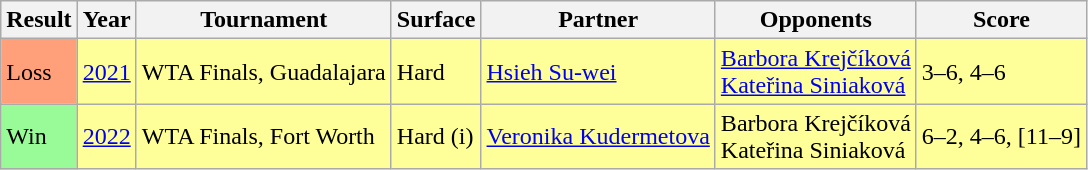<table class="sortable wikitable">
<tr>
<th>Result</th>
<th>Year</th>
<th>Tournament</th>
<th>Surface</th>
<th>Partner</th>
<th>Opponents</th>
<th class="unsortable">Score</th>
</tr>
<tr bgcolor=#FFFF99>
<td bgcolor=ffa07a>Loss</td>
<td><a href='#'>2021</a></td>
<td>WTA Finals, Guadalajara</td>
<td>Hard</td>
<td> <a href='#'>Hsieh Su-wei</a></td>
<td> <a href='#'>Barbora Krejčíková</a> <br>  <a href='#'>Kateřina Siniaková</a></td>
<td>3–6, 4–6</td>
</tr>
<tr bgcolor=#FFFF99>
<td style=background-color:#98fb98>Win</td>
<td><a href='#'>2022</a></td>
<td>WTA Finals, Fort Worth</td>
<td>Hard (i)</td>
<td> <a href='#'>Veronika Kudermetova</a></td>
<td> Barbora Krejčíková <br>  Kateřina Siniaková</td>
<td>6–2, 4–6, [11–9]</td>
</tr>
</table>
